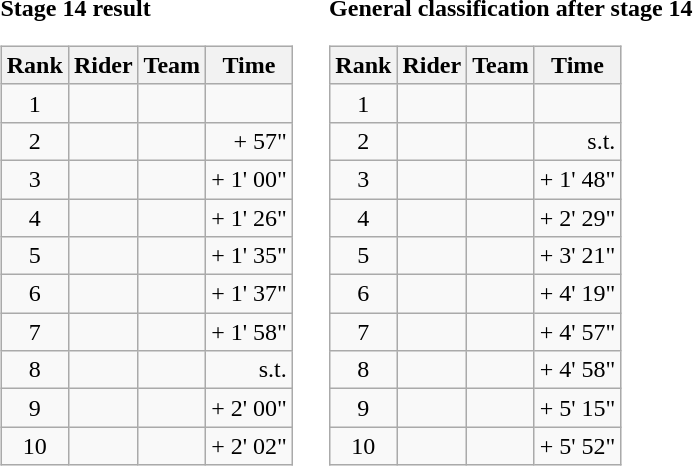<table>
<tr>
<td><strong>Stage 14 result</strong><br><table class="wikitable">
<tr>
<th scope="col">Rank</th>
<th scope="col">Rider</th>
<th scope="col">Team</th>
<th scope="col">Time</th>
</tr>
<tr>
<td style="text-align:center;">1</td>
<td></td>
<td></td>
<td style="text-align:right;"></td>
</tr>
<tr>
<td style="text-align:center;">2</td>
<td></td>
<td></td>
<td style="text-align:right;">+ 57"</td>
</tr>
<tr>
<td style="text-align:center;">3</td>
<td></td>
<td></td>
<td style="text-align:right;">+ 1' 00"</td>
</tr>
<tr>
<td style="text-align:center;">4</td>
<td></td>
<td></td>
<td style="text-align:right;">+ 1' 26"</td>
</tr>
<tr>
<td style="text-align:center;">5</td>
<td></td>
<td></td>
<td style="text-align:right;">+ 1' 35"</td>
</tr>
<tr>
<td style="text-align:center;">6</td>
<td></td>
<td></td>
<td style="text-align:right;">+ 1' 37"</td>
</tr>
<tr>
<td style="text-align:center;">7</td>
<td></td>
<td></td>
<td style="text-align:right;">+ 1' 58"</td>
</tr>
<tr>
<td style="text-align:center;">8</td>
<td></td>
<td></td>
<td style="text-align:right;">s.t.</td>
</tr>
<tr>
<td style="text-align:center;">9</td>
<td></td>
<td></td>
<td style="text-align:right;">+ 2' 00"</td>
</tr>
<tr>
<td style="text-align:center;">10</td>
<td></td>
<td></td>
<td style="text-align:right;">+ 2' 02"</td>
</tr>
</table>
</td>
<td></td>
<td><strong>General classification after stage 14</strong><br><table class="wikitable">
<tr>
<th scope="col">Rank</th>
<th scope="col">Rider</th>
<th scope="col">Team</th>
<th scope="col">Time</th>
</tr>
<tr>
<td style="text-align:center;">1</td>
<td></td>
<td></td>
<td style="text-align:right;"></td>
</tr>
<tr>
<td style="text-align:center;">2</td>
<td></td>
<td></td>
<td style="text-align:right;">s.t.</td>
</tr>
<tr>
<td style="text-align:center;">3</td>
<td></td>
<td></td>
<td style="text-align:right;">+ 1' 48"</td>
</tr>
<tr>
<td style="text-align:center;">4</td>
<td></td>
<td></td>
<td style="text-align:right;">+ 2' 29"</td>
</tr>
<tr>
<td style="text-align:center;">5</td>
<td></td>
<td></td>
<td style="text-align:right;">+ 3' 21"</td>
</tr>
<tr>
<td style="text-align:center;">6</td>
<td></td>
<td></td>
<td style="text-align:right;">+ 4' 19"</td>
</tr>
<tr>
<td style="text-align:center;">7</td>
<td></td>
<td></td>
<td style="text-align:right;">+ 4' 57"</td>
</tr>
<tr>
<td style="text-align:center;">8</td>
<td></td>
<td></td>
<td style="text-align:right;">+ 4' 58"</td>
</tr>
<tr>
<td style="text-align:center;">9</td>
<td></td>
<td></td>
<td style="text-align:right;">+ 5' 15"</td>
</tr>
<tr>
<td style="text-align:center;">10</td>
<td></td>
<td></td>
<td style="text-align:right;">+ 5' 52"</td>
</tr>
</table>
</td>
</tr>
</table>
